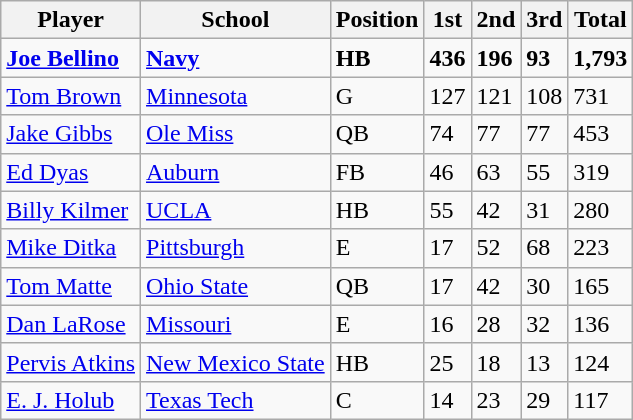<table class="wikitable">
<tr>
<th>Player</th>
<th>School</th>
<th>Position</th>
<th>1st</th>
<th>2nd</th>
<th>3rd</th>
<th>Total</th>
</tr>
<tr>
<td><strong><a href='#'>Joe Bellino</a></strong></td>
<td><strong><a href='#'>Navy</a></strong></td>
<td><strong>HB</strong></td>
<td><strong>436</strong></td>
<td><strong>196</strong></td>
<td><strong>93</strong></td>
<td><strong>1,793</strong></td>
</tr>
<tr>
<td><a href='#'>Tom Brown</a></td>
<td><a href='#'>Minnesota</a></td>
<td>G</td>
<td>127</td>
<td>121</td>
<td>108</td>
<td>731</td>
</tr>
<tr>
<td><a href='#'>Jake Gibbs</a></td>
<td><a href='#'>Ole Miss</a></td>
<td>QB</td>
<td>74</td>
<td>77</td>
<td>77</td>
<td>453</td>
</tr>
<tr>
<td><a href='#'>Ed Dyas</a></td>
<td><a href='#'>Auburn</a></td>
<td>FB</td>
<td>46</td>
<td>63</td>
<td>55</td>
<td>319</td>
</tr>
<tr>
<td><a href='#'>Billy Kilmer</a></td>
<td><a href='#'>UCLA</a></td>
<td>HB</td>
<td>55</td>
<td>42</td>
<td>31</td>
<td>280</td>
</tr>
<tr>
<td><a href='#'>Mike Ditka</a></td>
<td><a href='#'>Pittsburgh</a></td>
<td>E</td>
<td>17</td>
<td>52</td>
<td>68</td>
<td>223</td>
</tr>
<tr>
<td><a href='#'>Tom Matte</a></td>
<td><a href='#'>Ohio State</a></td>
<td>QB</td>
<td>17</td>
<td>42</td>
<td>30</td>
<td>165</td>
</tr>
<tr>
<td><a href='#'>Dan LaRose</a></td>
<td><a href='#'>Missouri</a></td>
<td>E</td>
<td>16</td>
<td>28</td>
<td>32</td>
<td>136</td>
</tr>
<tr>
<td><a href='#'>Pervis Atkins</a></td>
<td><a href='#'>New Mexico State</a></td>
<td>HB</td>
<td>25</td>
<td>18</td>
<td>13</td>
<td>124</td>
</tr>
<tr>
<td><a href='#'>E. J. Holub</a></td>
<td><a href='#'>Texas Tech</a></td>
<td>C</td>
<td>14</td>
<td>23</td>
<td>29</td>
<td>117</td>
</tr>
</table>
